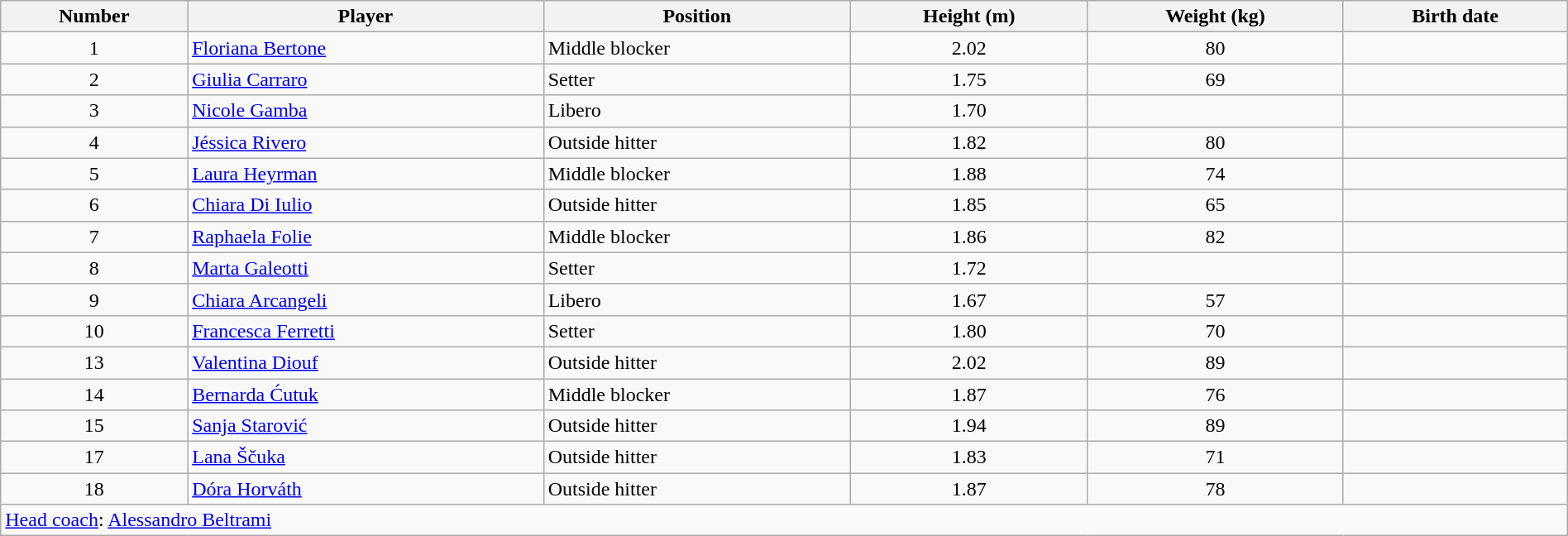<table class="wikitable" style="width:100%;">
<tr>
<th>Number</th>
<th>Player</th>
<th>Position</th>
<th>Height (m)</th>
<th>Weight (kg)</th>
<th>Birth date</th>
</tr>
<tr>
<td align=center>1</td>
<td> <a href='#'>Floriana Bertone</a></td>
<td>Middle blocker</td>
<td align=center>2.02</td>
<td align=center>80</td>
<td></td>
</tr>
<tr>
<td align=center>2</td>
<td> <a href='#'>Giulia Carraro</a></td>
<td>Setter</td>
<td align=center>1.75</td>
<td align=center>69</td>
<td></td>
</tr>
<tr>
<td align=center>3</td>
<td> <a href='#'>Nicole Gamba</a></td>
<td>Libero</td>
<td align=center>1.70</td>
<td align=center></td>
<td></td>
</tr>
<tr>
<td align=center>4</td>
<td> <a href='#'>Jéssica Rivero</a></td>
<td>Outside hitter</td>
<td align=center>1.82</td>
<td align=center>80</td>
<td></td>
</tr>
<tr>
<td align=center>5</td>
<td> <a href='#'>Laura Heyrman</a></td>
<td>Middle blocker</td>
<td align=center>1.88</td>
<td align=center>74</td>
<td></td>
</tr>
<tr>
<td align=center>6</td>
<td> <a href='#'>Chiara Di Iulio</a></td>
<td>Outside hitter</td>
<td align=center>1.85</td>
<td align=center>65</td>
<td></td>
</tr>
<tr>
<td align=center>7</td>
<td> <a href='#'>Raphaela Folie</a></td>
<td>Middle blocker</td>
<td align=center>1.86</td>
<td align=center>82</td>
<td></td>
</tr>
<tr>
<td align=center>8</td>
<td> <a href='#'>Marta Galeotti</a></td>
<td>Setter</td>
<td align=center>1.72</td>
<td align=center></td>
<td></td>
</tr>
<tr>
<td align=center>9</td>
<td> <a href='#'>Chiara Arcangeli</a></td>
<td>Libero</td>
<td align=center>1.67</td>
<td align=center>57</td>
<td></td>
</tr>
<tr>
<td align=center>10</td>
<td> <a href='#'>Francesca Ferretti</a></td>
<td>Setter</td>
<td align=center>1.80</td>
<td align=center>70</td>
<td></td>
</tr>
<tr>
<td align=center>13</td>
<td> <a href='#'>Valentina Diouf</a></td>
<td>Outside hitter</td>
<td align=center>2.02</td>
<td align=center>89</td>
<td></td>
</tr>
<tr>
<td align=center>14</td>
<td> <a href='#'>Bernarda Ćutuk</a></td>
<td>Middle blocker</td>
<td align=center>1.87</td>
<td align=center>76</td>
<td></td>
</tr>
<tr>
<td align=center>15</td>
<td> <a href='#'>Sanja Starović</a></td>
<td>Outside hitter</td>
<td align=center>1.94</td>
<td align=center>89</td>
<td></td>
</tr>
<tr>
<td align=center>17</td>
<td> <a href='#'>Lana Ščuka</a></td>
<td>Outside hitter</td>
<td align=center>1.83</td>
<td align=center>71</td>
<td></td>
</tr>
<tr>
<td align=center>18</td>
<td> <a href='#'>Dóra Horváth</a></td>
<td>Outside hitter</td>
<td align=center>1.87</td>
<td align=center>78</td>
<td></td>
</tr>
<tr>
<td colspan=6><a href='#'>Head coach</a>:  <a href='#'>Alessandro Beltrami</a></td>
</tr>
</table>
